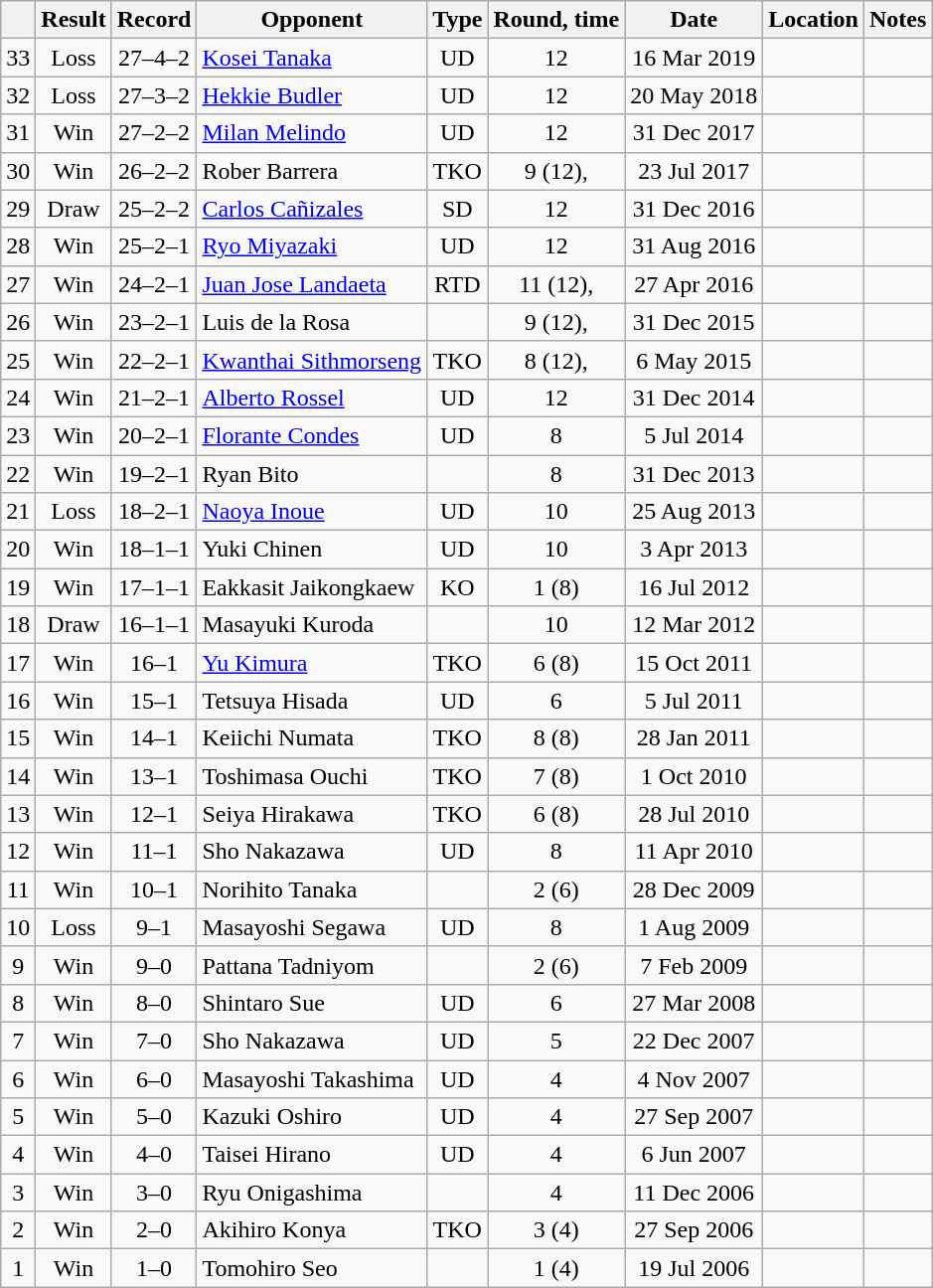<table class="wikitable" style="text-align:center">
<tr>
<th></th>
<th>Result</th>
<th>Record</th>
<th>Opponent</th>
<th>Type</th>
<th>Round, time</th>
<th>Date</th>
<th>Location</th>
<th>Notes</th>
</tr>
<tr>
<td>33</td>
<td>Loss</td>
<td>27–4–2</td>
<td align=left><a href='#'>Kosei Tanaka</a></td>
<td>UD</td>
<td>12</td>
<td>16 Mar 2019</td>
<td align=left></td>
<td align=left></td>
</tr>
<tr>
<td>32</td>
<td>Loss</td>
<td>27–3–2</td>
<td align=left><a href='#'>Hekkie Budler</a></td>
<td>UD</td>
<td>12</td>
<td>20 May 2018</td>
<td align=left></td>
<td align=left></td>
</tr>
<tr>
<td>31</td>
<td>Win</td>
<td>27–2–2</td>
<td align=left><a href='#'>Milan Melindo</a></td>
<td>UD</td>
<td>12</td>
<td>31 Dec 2017</td>
<td align=left></td>
<td style="text-align:left;"></td>
</tr>
<tr>
<td>30</td>
<td>Win</td>
<td>26–2–2</td>
<td align=left>Rober Barrera</td>
<td>TKO</td>
<td>9 (12), </td>
<td>23 Jul 2017</td>
<td align=left></td>
<td align=left></td>
</tr>
<tr>
<td>29</td>
<td>Draw</td>
<td>25–2–2</td>
<td align=left><a href='#'>Carlos Cañizales</a></td>
<td>SD</td>
<td>12</td>
<td>31 Dec 2016</td>
<td align=left></td>
<td align=left></td>
</tr>
<tr>
<td>28</td>
<td>Win</td>
<td>25–2–1</td>
<td align=left><a href='#'>Ryo Miyazaki</a></td>
<td>UD</td>
<td>12</td>
<td>31 Aug 2016</td>
<td align=left></td>
<td align=left></td>
</tr>
<tr>
<td>27</td>
<td>Win</td>
<td>24–2–1</td>
<td align=left><a href='#'>Juan Jose Landaeta</a></td>
<td>RTD</td>
<td>11 (12), </td>
<td>27 Apr 2016</td>
<td align=left></td>
<td align=left></td>
</tr>
<tr>
<td>26</td>
<td>Win</td>
<td>23–2–1</td>
<td align=left>Luis de la Rosa</td>
<td></td>
<td>9 (12), </td>
<td>31 Dec 2015</td>
<td align=left></td>
<td align=left></td>
</tr>
<tr>
<td>25</td>
<td>Win</td>
<td>22–2–1</td>
<td align=left><a href='#'>Kwanthai Sithmorseng</a></td>
<td>TKO</td>
<td>8 (12), </td>
<td>6 May 2015</td>
<td align=left></td>
<td align=left></td>
</tr>
<tr>
<td>24</td>
<td>Win</td>
<td>21–2–1</td>
<td align=left><a href='#'>Alberto Rossel</a></td>
<td>UD</td>
<td>12</td>
<td>31 Dec 2014</td>
<td align=left></td>
<td align=left></td>
</tr>
<tr>
<td>23</td>
<td>Win</td>
<td>20–2–1</td>
<td align=left><a href='#'>Florante Condes</a></td>
<td>UD</td>
<td>8</td>
<td>5 Jul 2014</td>
<td align=left></td>
<td align=left></td>
</tr>
<tr>
<td>22</td>
<td>Win</td>
<td>19–2–1</td>
<td align=left>Ryan Bito</td>
<td></td>
<td>8</td>
<td>31 Dec 2013</td>
<td align=left></td>
<td align=left></td>
</tr>
<tr>
<td>21</td>
<td>Loss</td>
<td>18–2–1</td>
<td align=left><a href='#'>Naoya Inoue</a></td>
<td>UD</td>
<td>10</td>
<td>25 Aug 2013</td>
<td align=left></td>
<td align=left></td>
</tr>
<tr>
<td>20</td>
<td>Win</td>
<td>18–1–1</td>
<td align=left>Yuki Chinen</td>
<td>UD</td>
<td>10</td>
<td>3 Apr 2013</td>
<td align=left></td>
<td align=left></td>
</tr>
<tr>
<td>19</td>
<td>Win</td>
<td>17–1–1</td>
<td align=left>Eakkasit Jaikongkaew</td>
<td>KO</td>
<td>1 (8)</td>
<td>16 Jul 2012</td>
<td align=left></td>
<td align=left></td>
</tr>
<tr>
<td>18</td>
<td>Draw</td>
<td>16–1–1</td>
<td align=left>Masayuki Kuroda</td>
<td></td>
<td>10</td>
<td>12 Mar 2012</td>
<td align=left></td>
<td align=left></td>
</tr>
<tr>
<td>17</td>
<td>Win</td>
<td>16–1</td>
<td align=left><a href='#'>Yu Kimura</a></td>
<td>TKO</td>
<td>6 (8)</td>
<td>15 Oct 2011</td>
<td align=left></td>
<td align=left></td>
</tr>
<tr>
<td>16</td>
<td>Win</td>
<td>15–1</td>
<td align=left>Tetsuya Hisada</td>
<td>UD</td>
<td>6</td>
<td>5 Jul 2011</td>
<td align=left></td>
<td align=left></td>
</tr>
<tr>
<td>15</td>
<td>Win</td>
<td>14–1</td>
<td align=left>Keiichi Numata</td>
<td>TKO</td>
<td>8 (8)</td>
<td>28 Jan 2011</td>
<td align=left></td>
<td align=left></td>
</tr>
<tr>
<td>14</td>
<td>Win</td>
<td>13–1</td>
<td align=left>Toshimasa Ouchi</td>
<td>TKO</td>
<td>7 (8)</td>
<td>1 Oct 2010</td>
<td align=left></td>
<td align=left></td>
</tr>
<tr>
<td>13</td>
<td>Win</td>
<td>12–1</td>
<td align=left>Seiya Hirakawa</td>
<td>TKO</td>
<td>6 (8)</td>
<td>28 Jul 2010</td>
<td align=left></td>
<td align=left></td>
</tr>
<tr>
<td>12</td>
<td>Win</td>
<td>11–1</td>
<td align=left>Sho Nakazawa</td>
<td>UD</td>
<td>8</td>
<td>11 Apr 2010</td>
<td align=left></td>
<td align=left></td>
</tr>
<tr>
<td>11</td>
<td>Win</td>
<td>10–1</td>
<td align=left>Norihito Tanaka</td>
<td></td>
<td>2 (6)</td>
<td>28 Dec 2009</td>
<td align=left></td>
<td align=left></td>
</tr>
<tr>
<td>10</td>
<td>Loss</td>
<td>9–1</td>
<td align=left>Masayoshi Segawa</td>
<td>UD</td>
<td>8</td>
<td>1 Aug 2009</td>
<td align=left></td>
<td align=left></td>
</tr>
<tr>
<td>9</td>
<td>Win</td>
<td>9–0</td>
<td align=left>Pattana Tadniyom</td>
<td></td>
<td>2 (6)</td>
<td>7 Feb 2009</td>
<td align=left></td>
<td align=left></td>
</tr>
<tr>
<td>8</td>
<td>Win</td>
<td>8–0</td>
<td align=left>Shintaro Sue</td>
<td>UD</td>
<td>6</td>
<td>27 Mar 2008</td>
<td align=left></td>
<td align=left></td>
</tr>
<tr>
<td>7</td>
<td>Win</td>
<td>7–0</td>
<td align=left>Sho Nakazawa</td>
<td>UD</td>
<td>5</td>
<td>22 Dec 2007</td>
<td align=left></td>
<td align=left></td>
</tr>
<tr>
<td>6</td>
<td>Win</td>
<td>6–0</td>
<td align=left>Masayoshi Takashima</td>
<td>UD</td>
<td>4</td>
<td>4 Nov 2007</td>
<td align=left></td>
<td align=left></td>
</tr>
<tr>
<td>5</td>
<td>Win</td>
<td>5–0</td>
<td align=left>Kazuki Oshiro</td>
<td>UD</td>
<td>4</td>
<td>27 Sep 2007</td>
<td align=left></td>
<td align=left></td>
</tr>
<tr>
<td>4</td>
<td>Win</td>
<td>4–0</td>
<td align=left>Taisei Hirano</td>
<td>UD</td>
<td>4</td>
<td>6 Jun 2007</td>
<td align=left></td>
<td align=left></td>
</tr>
<tr>
<td>3</td>
<td>Win</td>
<td>3–0</td>
<td align=left>Ryu Onigashima</td>
<td></td>
<td>4</td>
<td>11 Dec 2006</td>
<td align=left></td>
<td align=left></td>
</tr>
<tr>
<td>2</td>
<td>Win</td>
<td>2–0</td>
<td align=left>Akihiro Konya</td>
<td>TKO</td>
<td>3 (4)</td>
<td>27 Sep 2006</td>
<td align=left></td>
<td align=left></td>
</tr>
<tr>
<td>1</td>
<td>Win</td>
<td>1–0</td>
<td align=left>Tomohiro Seo</td>
<td></td>
<td>1 (4)</td>
<td>19 Jul 2006</td>
<td align=left></td>
<td></td>
</tr>
</table>
